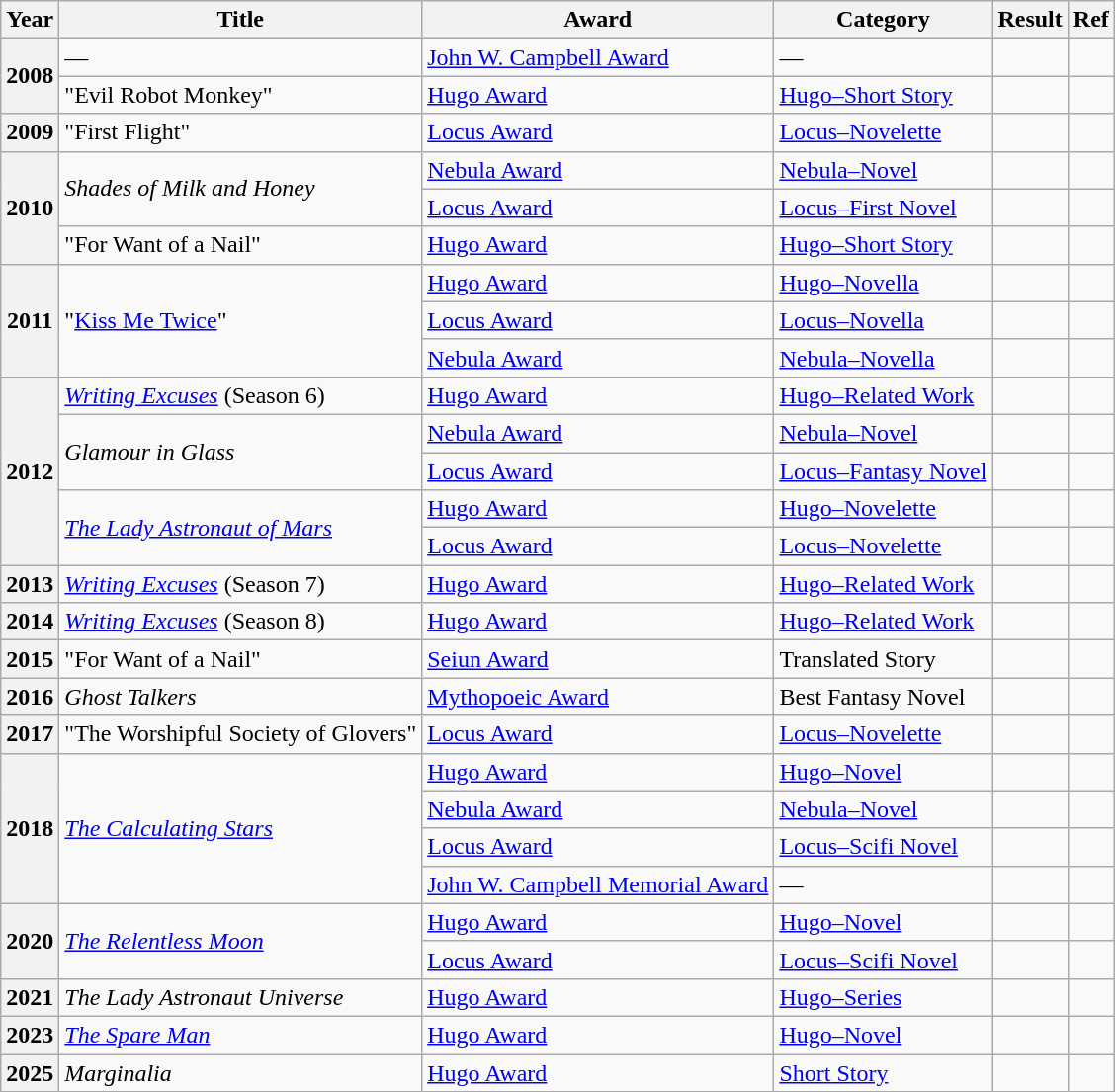<table class="wikitable sortable">
<tr>
<th>Year</th>
<th>Title</th>
<th>Award</th>
<th>Category</th>
<th>Result</th>
<th>Ref</th>
</tr>
<tr>
<th rowspan="2">2008</th>
<td>—</td>
<td><a href='#'>John W. Campbell Award</a></td>
<td>—</td>
<td></td>
<td></td>
</tr>
<tr>
<td>"Evil Robot Monkey"</td>
<td><a href='#'>Hugo Award</a></td>
<td><a href='#'>Hugo–Short Story</a></td>
<td></td>
<td></td>
</tr>
<tr>
<th>2009</th>
<td>"First Flight"</td>
<td><a href='#'>Locus Award</a></td>
<td><a href='#'>Locus–Novelette</a></td>
<td></td>
<td></td>
</tr>
<tr>
<th rowspan="3">2010</th>
<td rowspan="2"><em>Shades of Milk and Honey</em></td>
<td><a href='#'>Nebula Award</a></td>
<td><a href='#'>Nebula–Novel</a></td>
<td></td>
<td></td>
</tr>
<tr>
<td><a href='#'>Locus Award</a></td>
<td><a href='#'>Locus–First Novel</a></td>
<td></td>
<td></td>
</tr>
<tr>
<td>"For Want of a Nail"</td>
<td><a href='#'>Hugo Award</a></td>
<td><a href='#'>Hugo–Short Story</a></td>
<td></td>
<td></td>
</tr>
<tr>
<th rowspan="3">2011</th>
<td rowspan="3">"<a href='#'>Kiss Me Twice</a>"</td>
<td><a href='#'>Hugo Award</a></td>
<td><a href='#'>Hugo–Novella</a></td>
<td></td>
<td></td>
</tr>
<tr>
<td><a href='#'>Locus Award</a></td>
<td><a href='#'>Locus–Novella</a></td>
<td></td>
<td></td>
</tr>
<tr>
<td><a href='#'>Nebula Award</a></td>
<td><a href='#'>Nebula–Novella</a></td>
<td></td>
<td></td>
</tr>
<tr>
<th rowspan="5">2012</th>
<td><em><a href='#'>Writing Excuses</a></em> (Season 6)</td>
<td><a href='#'>Hugo Award</a></td>
<td><a href='#'>Hugo–Related Work</a></td>
<td></td>
<td></td>
</tr>
<tr>
<td rowspan="2"><em>Glamour in Glass</em></td>
<td><a href='#'>Nebula Award</a></td>
<td><a href='#'>Nebula–Novel</a></td>
<td></td>
<td></td>
</tr>
<tr>
<td><a href='#'>Locus Award</a></td>
<td><a href='#'>Locus–Fantasy Novel</a></td>
<td></td>
<td></td>
</tr>
<tr>
<td rowspan="2"><em><a href='#'>The Lady Astronaut of Mars</a></em></td>
<td><a href='#'>Hugo Award</a></td>
<td><a href='#'>Hugo–Novelette</a></td>
<td></td>
<td></td>
</tr>
<tr>
<td><a href='#'>Locus Award</a></td>
<td><a href='#'>Locus–Novelette</a></td>
<td></td>
<td></td>
</tr>
<tr>
<th>2013</th>
<td><em><a href='#'>Writing Excuses</a></em> (Season 7)</td>
<td><a href='#'>Hugo Award</a></td>
<td><a href='#'>Hugo–Related Work</a></td>
<td></td>
<td></td>
</tr>
<tr>
<th>2014</th>
<td><em><a href='#'>Writing Excuses</a></em> (Season 8)</td>
<td><a href='#'>Hugo Award</a></td>
<td><a href='#'>Hugo–Related Work</a></td>
<td></td>
<td></td>
</tr>
<tr>
<th>2015</th>
<td>"For Want of a Nail"</td>
<td><a href='#'>Seiun Award</a></td>
<td>Translated Story</td>
<td></td>
<td></td>
</tr>
<tr>
<th>2016</th>
<td><em>Ghost Talkers</em></td>
<td><a href='#'>Mythopoeic Award</a></td>
<td>Best Fantasy Novel</td>
<td></td>
<td></td>
</tr>
<tr>
<th>2017</th>
<td>"The Worshipful Society of Glovers"</td>
<td><a href='#'>Locus Award</a></td>
<td><a href='#'>Locus–Novelette</a></td>
<td></td>
<td></td>
</tr>
<tr>
<th rowspan="4">2018</th>
<td rowspan="4"><em><a href='#'>The Calculating Stars</a></em></td>
<td><a href='#'>Hugo Award</a></td>
<td><a href='#'>Hugo–Novel</a></td>
<td></td>
<td></td>
</tr>
<tr>
<td><a href='#'>Nebula Award</a></td>
<td><a href='#'>Nebula–Novel</a></td>
<td></td>
<td></td>
</tr>
<tr>
<td><a href='#'>Locus Award</a></td>
<td><a href='#'>Locus–Scifi Novel</a></td>
<td></td>
<td></td>
</tr>
<tr>
<td><a href='#'>John W. Campbell Memorial Award</a></td>
<td>—</td>
<td></td>
<td></td>
</tr>
<tr>
<th rowspan="2">2020</th>
<td rowspan="2"><em><a href='#'>The Relentless Moon</a></em></td>
<td><a href='#'>Hugo Award</a></td>
<td><a href='#'>Hugo–Novel</a></td>
<td></td>
<td></td>
</tr>
<tr>
<td><a href='#'>Locus Award</a></td>
<td><a href='#'>Locus–Scifi Novel</a></td>
<td></td>
<td></td>
</tr>
<tr>
<th>2021</th>
<td><em>The Lady Astronaut Universe</em></td>
<td><a href='#'>Hugo Award</a></td>
<td><a href='#'>Hugo–Series</a></td>
<td></td>
<td></td>
</tr>
<tr>
<th>2023</th>
<td><em><a href='#'>The Spare Man</a></em></td>
<td><a href='#'>Hugo Award</a></td>
<td><a href='#'>Hugo–Novel</a></td>
<td></td>
<td></td>
</tr>
<tr>
<th>2025</th>
<td><em>Marginalia</em></td>
<td><a href='#'>Hugo Award</a></td>
<td><a href='#'>Short Story</a></td>
<td></td>
<td></td>
</tr>
</table>
